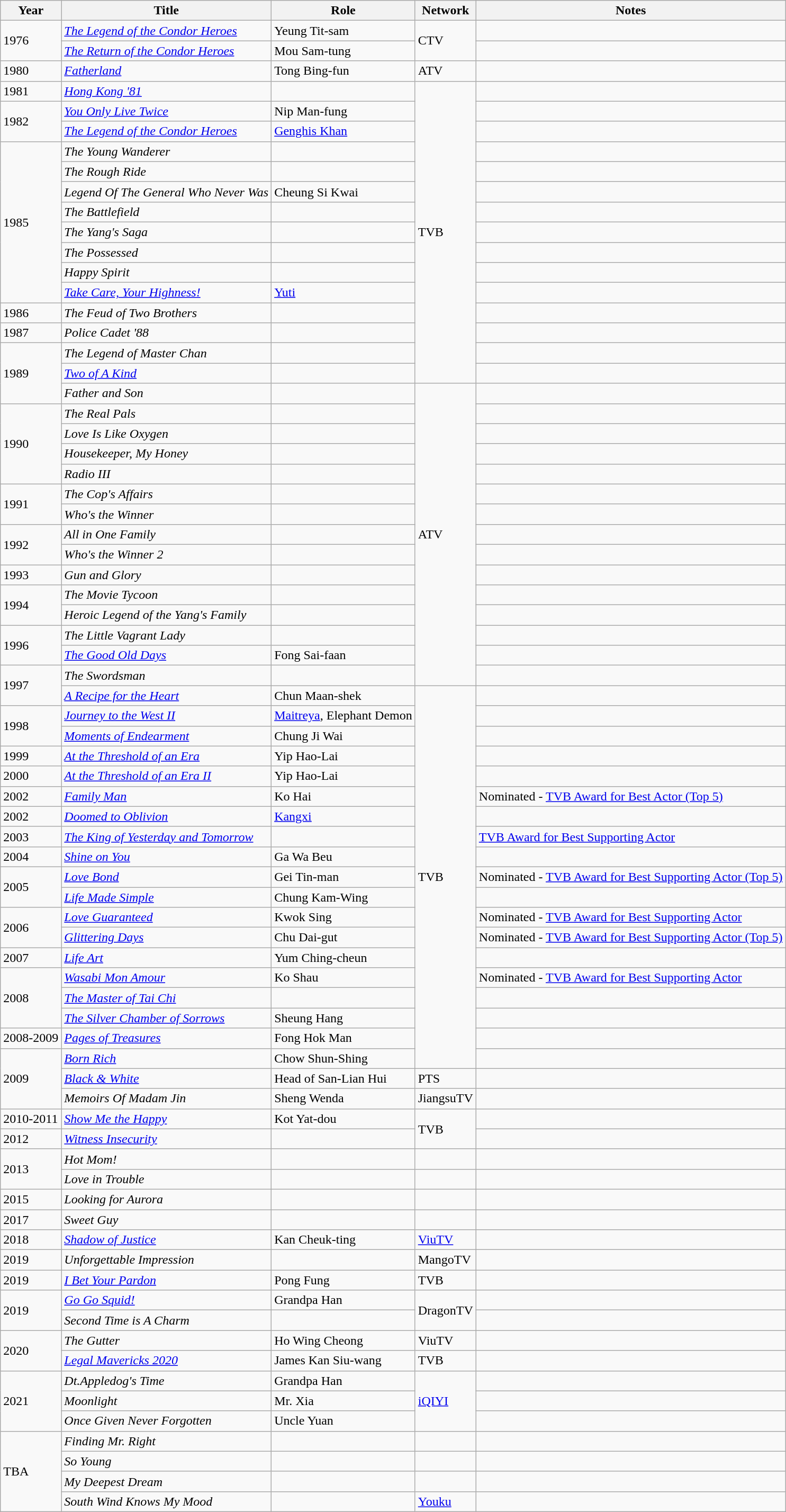<table class="wikitable sortable">
<tr>
<th>Year</th>
<th>Title</th>
<th>Role</th>
<th>Network</th>
<th class="unsortable">Notes</th>
</tr>
<tr>
<td rowspan=2>1976</td>
<td><em><a href='#'>The Legend of the Condor Heroes</a></em></td>
<td>Yeung Tit-sam</td>
<td rowspan="2">CTV</td>
<td></td>
</tr>
<tr>
<td><em><a href='#'>The Return of the Condor Heroes</a></em></td>
<td>Mou Sam-tung</td>
<td></td>
</tr>
<tr>
<td>1980</td>
<td><em><a href='#'>Fatherland</a></em></td>
<td>Tong Bing-fun</td>
<td>ATV</td>
<td></td>
</tr>
<tr>
<td>1981</td>
<td><em><a href='#'>Hong Kong '81</a></em></td>
<td></td>
<td rowspan="15">TVB</td>
<td></td>
</tr>
<tr>
<td rowspan="2">1982</td>
<td><em><a href='#'>You Only Live Twice</a></em></td>
<td>Nip Man-fung</td>
<td></td>
</tr>
<tr>
<td><em><a href='#'>The Legend of the Condor Heroes</a></em></td>
<td><a href='#'>Genghis Khan</a></td>
<td></td>
</tr>
<tr>
<td rowspan="8">1985</td>
<td><em>The Young Wanderer</em></td>
<td></td>
<td></td>
</tr>
<tr>
<td><em>The Rough Ride</em></td>
<td></td>
<td></td>
</tr>
<tr>
<td><em>Legend Of The General Who Never Was</em></td>
<td>Cheung Si Kwai</td>
<td></td>
</tr>
<tr>
<td><em>The Battlefield</em></td>
<td></td>
<td></td>
</tr>
<tr>
<td><em>The Yang's Saga</em></td>
<td></td>
<td></td>
</tr>
<tr>
<td><em>The Possessed</em></td>
<td></td>
<td></td>
</tr>
<tr>
<td><em>Happy Spirit</em></td>
<td></td>
<td></td>
</tr>
<tr>
<td><em><a href='#'>Take Care, Your Highness!</a></em></td>
<td><a href='#'>Yuti</a></td>
<td></td>
</tr>
<tr>
<td>1986</td>
<td><em>The Feud of Two Brothers</em></td>
<td></td>
<td></td>
</tr>
<tr>
<td>1987</td>
<td><em>Police Cadet '88</em></td>
<td></td>
<td></td>
</tr>
<tr>
<td rowspan="3">1989</td>
<td><em>The Legend of Master Chan</em></td>
<td></td>
<td></td>
</tr>
<tr>
<td><em><a href='#'>Two of A Kind</a></em></td>
<td></td>
<td></td>
</tr>
<tr>
<td><em>Father and Son</em></td>
<td></td>
<td rowspan="15">ATV</td>
<td></td>
</tr>
<tr>
<td rowspan="4">1990</td>
<td><em>The Real Pals</em></td>
<td></td>
<td></td>
</tr>
<tr>
<td><em>Love Is Like Oxygen</em></td>
<td></td>
<td></td>
</tr>
<tr>
<td><em>Housekeeper, My Honey</em></td>
<td></td>
<td></td>
</tr>
<tr>
<td><em>Radio III</em></td>
<td></td>
<td></td>
</tr>
<tr>
<td rowspan="2">1991</td>
<td><em>The Cop's Affairs</em></td>
<td></td>
<td></td>
</tr>
<tr>
<td><em>Who's the Winner</em></td>
<td></td>
<td></td>
</tr>
<tr>
<td rowspan="2">1992</td>
<td><em>All in One Family</em></td>
<td></td>
<td></td>
</tr>
<tr>
<td><em>Who's the Winner 2</em></td>
<td></td>
<td></td>
</tr>
<tr>
<td>1993</td>
<td><em>Gun and Glory</em></td>
<td></td>
<td></td>
</tr>
<tr>
<td rowspan="2">1994</td>
<td><em>The Movie Tycoon</em></td>
<td></td>
<td></td>
</tr>
<tr>
<td><em>Heroic Legend of the Yang's Family</em></td>
<td></td>
<td></td>
</tr>
<tr>
<td rowspan="2">1996</td>
<td><em>The Little Vagrant Lady</em></td>
<td></td>
<td></td>
</tr>
<tr>
<td><em><a href='#'>The Good Old Days</a></em></td>
<td>Fong Sai-faan</td>
<td></td>
</tr>
<tr>
<td rowspan="2">1997</td>
<td><em>The Swordsman</em></td>
<td></td>
<td></td>
</tr>
<tr>
<td><em><a href='#'>A Recipe for the Heart</a></em></td>
<td>Chun Maan-shek</td>
<td rowspan="19">TVB</td>
<td></td>
</tr>
<tr>
<td rowspan="2">1998</td>
<td><em><a href='#'>Journey to the West II</a></em></td>
<td><a href='#'>Maitreya</a>, Elephant Demon</td>
<td></td>
</tr>
<tr>
<td><em><a href='#'>Moments of Endearment</a></em></td>
<td>Chung Ji Wai</td>
<td></td>
</tr>
<tr>
<td>1999</td>
<td><em><a href='#'>At the Threshold of an Era</a></em></td>
<td>Yip Hao-Lai</td>
<td></td>
</tr>
<tr>
<td>2000</td>
<td><em><a href='#'>At the Threshold of an Era II</a></em></td>
<td>Yip Hao-Lai</td>
<td></td>
</tr>
<tr>
<td>2002</td>
<td><em><a href='#'>Family Man</a></em></td>
<td>Ko Hai</td>
<td>Nominated - <a href='#'>TVB Award for Best Actor (Top 5)</a></td>
</tr>
<tr>
<td>2002</td>
<td><em><a href='#'>Doomed to Oblivion</a></em></td>
<td><a href='#'>Kangxi</a></td>
<td></td>
</tr>
<tr>
<td>2003</td>
<td><em><a href='#'>The King of Yesterday and Tomorrow</a></em></td>
<td></td>
<td><a href='#'>TVB Award for Best Supporting Actor</a></td>
</tr>
<tr>
<td>2004</td>
<td><em><a href='#'>Shine on You</a></em></td>
<td>Ga Wa Beu</td>
<td></td>
</tr>
<tr>
<td rowspan="2">2005</td>
<td><em><a href='#'>Love Bond</a></em></td>
<td>Gei Tin-man</td>
<td>Nominated - <a href='#'>TVB Award for Best Supporting Actor (Top 5)</a></td>
</tr>
<tr>
<td><em><a href='#'>Life Made Simple</a></em></td>
<td>Chung Kam-Wing</td>
<td></td>
</tr>
<tr>
<td rowspan="2">2006</td>
<td><em><a href='#'>Love Guaranteed</a></em></td>
<td>Kwok Sing</td>
<td>Nominated - <a href='#'>TVB Award for Best Supporting Actor</a></td>
</tr>
<tr>
<td><em><a href='#'>Glittering Days</a></em></td>
<td>Chu Dai-gut</td>
<td>Nominated - <a href='#'>TVB Award for Best Supporting Actor (Top 5)</a></td>
</tr>
<tr>
<td>2007</td>
<td><em><a href='#'>Life Art</a></em></td>
<td>Yum Ching-cheun</td>
<td></td>
</tr>
<tr>
<td rowspan="3">2008</td>
<td><em><a href='#'>Wasabi Mon Amour</a></em></td>
<td>Ko Shau</td>
<td>Nominated - <a href='#'>TVB Award for Best Supporting Actor</a></td>
</tr>
<tr>
<td><em><a href='#'>The Master of Tai Chi</a></em></td>
<td></td>
<td></td>
</tr>
<tr>
<td><em><a href='#'>The Silver Chamber of Sorrows</a></em></td>
<td>Sheung Hang</td>
<td></td>
</tr>
<tr>
<td>2008-2009</td>
<td><em><a href='#'>Pages of Treasures</a></em></td>
<td>Fong Hok Man</td>
<td></td>
</tr>
<tr>
<td rowspan="3">2009</td>
<td><em><a href='#'>Born Rich</a></em></td>
<td>Chow Shun-Shing</td>
<td></td>
</tr>
<tr>
<td><em><a href='#'>Black & White</a></em></td>
<td>Head of San-Lian Hui</td>
<td>PTS</td>
<td></td>
</tr>
<tr>
<td><em>Memoirs Of Madam Jin</em></td>
<td>Sheng Wenda</td>
<td>JiangsuTV</td>
<td></td>
</tr>
<tr>
<td>2010-2011</td>
<td><em><a href='#'>Show Me the Happy</a></em></td>
<td>Kot Yat-dou</td>
<td rowspan="2">TVB</td>
<td></td>
</tr>
<tr>
<td>2012</td>
<td><em><a href='#'>Witness Insecurity</a></em></td>
<td></td>
<td></td>
</tr>
<tr>
<td rowspan="2">2013</td>
<td><em>Hot Mom!</em></td>
<td></td>
<td></td>
<td></td>
</tr>
<tr>
<td><em>Love in Trouble</em></td>
<td></td>
<td></td>
<td></td>
</tr>
<tr>
<td>2015</td>
<td><em>Looking for Aurora</em></td>
<td></td>
<td></td>
<td></td>
</tr>
<tr>
<td>2017</td>
<td><em>Sweet Guy</em></td>
<td></td>
<td></td>
<td></td>
</tr>
<tr>
<td>2018</td>
<td><em><a href='#'>Shadow of Justice</a></em></td>
<td>Kan Cheuk-ting</td>
<td><a href='#'>ViuTV</a></td>
<td></td>
</tr>
<tr>
<td>2019</td>
<td><em>Unforgettable Impression</em></td>
<td></td>
<td>MangoTV</td>
<td></td>
</tr>
<tr>
<td>2019</td>
<td><em><a href='#'>I Bet Your Pardon</a></em></td>
<td>Pong Fung</td>
<td>TVB</td>
<td></td>
</tr>
<tr>
<td rowspan="2">2019</td>
<td><em><a href='#'>Go Go Squid!</a></em></td>
<td>Grandpa Han</td>
<td rowspan="2">DragonTV</td>
<td></td>
</tr>
<tr>
<td><em>Second Time is A Charm</em></td>
<td></td>
<td></td>
</tr>
<tr>
<td rowspan="2">2020</td>
<td><em>The Gutter</em></td>
<td>Ho Wing Cheong</td>
<td>ViuTV</td>
<td></td>
</tr>
<tr>
<td><em><a href='#'>Legal Mavericks 2020</a></em></td>
<td>James Kan Siu-wang</td>
<td>TVB</td>
<td></td>
</tr>
<tr>
<td rowspan="3">2021</td>
<td><em>Dt.Appledog's Time</em></td>
<td>Grandpa Han</td>
<td rowspan="3"><a href='#'>iQIYI</a></td>
<td></td>
</tr>
<tr>
<td><em>Moonlight</em></td>
<td>Mr. Xia</td>
<td></td>
</tr>
<tr>
<td><em>Once Given Never Forgotten</em></td>
<td>Uncle Yuan</td>
<td></td>
</tr>
<tr>
<td rowspan="4">TBA</td>
<td><em>Finding Mr. Right</em></td>
<td></td>
<td></td>
<td></td>
</tr>
<tr>
<td><em>So Young</em></td>
<td></td>
<td></td>
<td></td>
</tr>
<tr>
<td><em>My Deepest Dream</em></td>
<td></td>
<td></td>
<td></td>
</tr>
<tr>
<td><em>South Wind Knows My Mood</em></td>
<td></td>
<td><a href='#'>Youku</a></td>
<td></td>
</tr>
</table>
